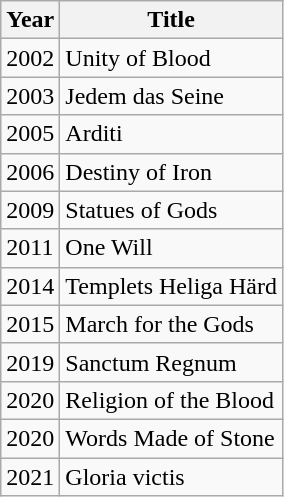<table class="wikitable">
<tr>
<th>Year</th>
<th>Title</th>
</tr>
<tr>
<td>2002</td>
<td>Unity of Blood</td>
</tr>
<tr>
<td>2003</td>
<td>Jedem das Seine</td>
</tr>
<tr>
<td>2005</td>
<td>Arditi</td>
</tr>
<tr>
<td>2006</td>
<td>Destiny of Iron</td>
</tr>
<tr>
<td>2009</td>
<td>Statues of Gods</td>
</tr>
<tr>
<td>2011</td>
<td>One Will</td>
</tr>
<tr>
<td>2014</td>
<td>Templets Heliga Härd</td>
</tr>
<tr>
<td>2015</td>
<td>March for the Gods</td>
</tr>
<tr>
<td>2019</td>
<td>Sanctum Regnum</td>
</tr>
<tr>
<td>2020</td>
<td>Religion of the Blood</td>
</tr>
<tr>
<td>2020</td>
<td>Words Made of Stone</td>
</tr>
<tr>
<td>2021</td>
<td>Gloria victis</td>
</tr>
</table>
